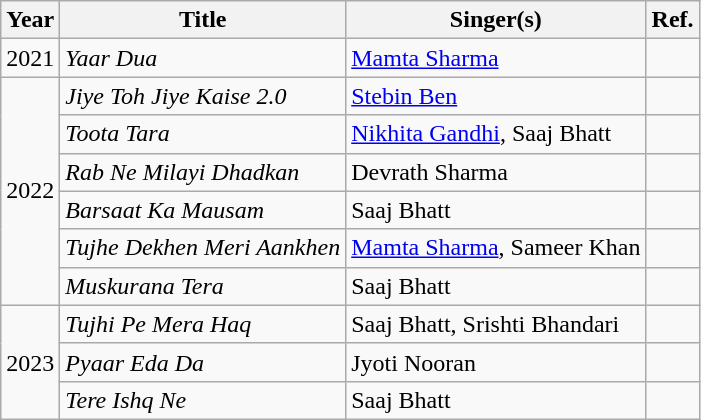<table class="wikitable">
<tr>
<th>Year</th>
<th>Title</th>
<th>Singer(s)</th>
<th>Ref.</th>
</tr>
<tr>
<td>2021</td>
<td><em>Yaar Dua</em></td>
<td><a href='#'>Mamta Sharma</a></td>
<td></td>
</tr>
<tr>
<td rowspan="6">2022</td>
<td><em>Jiye Toh Jiye Kaise 2.0</em></td>
<td><a href='#'>Stebin Ben</a></td>
<td></td>
</tr>
<tr>
<td><em>Toota Tara</em></td>
<td><a href='#'>Nikhita Gandhi</a>, Saaj Bhatt</td>
<td></td>
</tr>
<tr>
<td><em>Rab Ne Milayi Dhadkan</em></td>
<td>Devrath Sharma</td>
<td></td>
</tr>
<tr>
<td><em>Barsaat Ka Mausam</em></td>
<td>Saaj Bhatt</td>
<td></td>
</tr>
<tr>
<td><em>Tujhe Dekhen Meri Aankhen</em></td>
<td><a href='#'>Mamta Sharma</a>, Sameer Khan</td>
<td></td>
</tr>
<tr>
<td><em>Muskurana Tera</em></td>
<td>Saaj Bhatt</td>
<td></td>
</tr>
<tr>
<td rowspan="3">2023</td>
<td><em>Tujhi Pe Mera Haq</em></td>
<td>Saaj Bhatt, Srishti Bhandari</td>
<td></td>
</tr>
<tr>
<td><em>Pyaar Eda Da</em></td>
<td>Jyoti Nooran</td>
<td></td>
</tr>
<tr>
<td><em>Tere Ishq Ne</em></td>
<td>Saaj Bhatt</td>
<td></td>
</tr>
</table>
